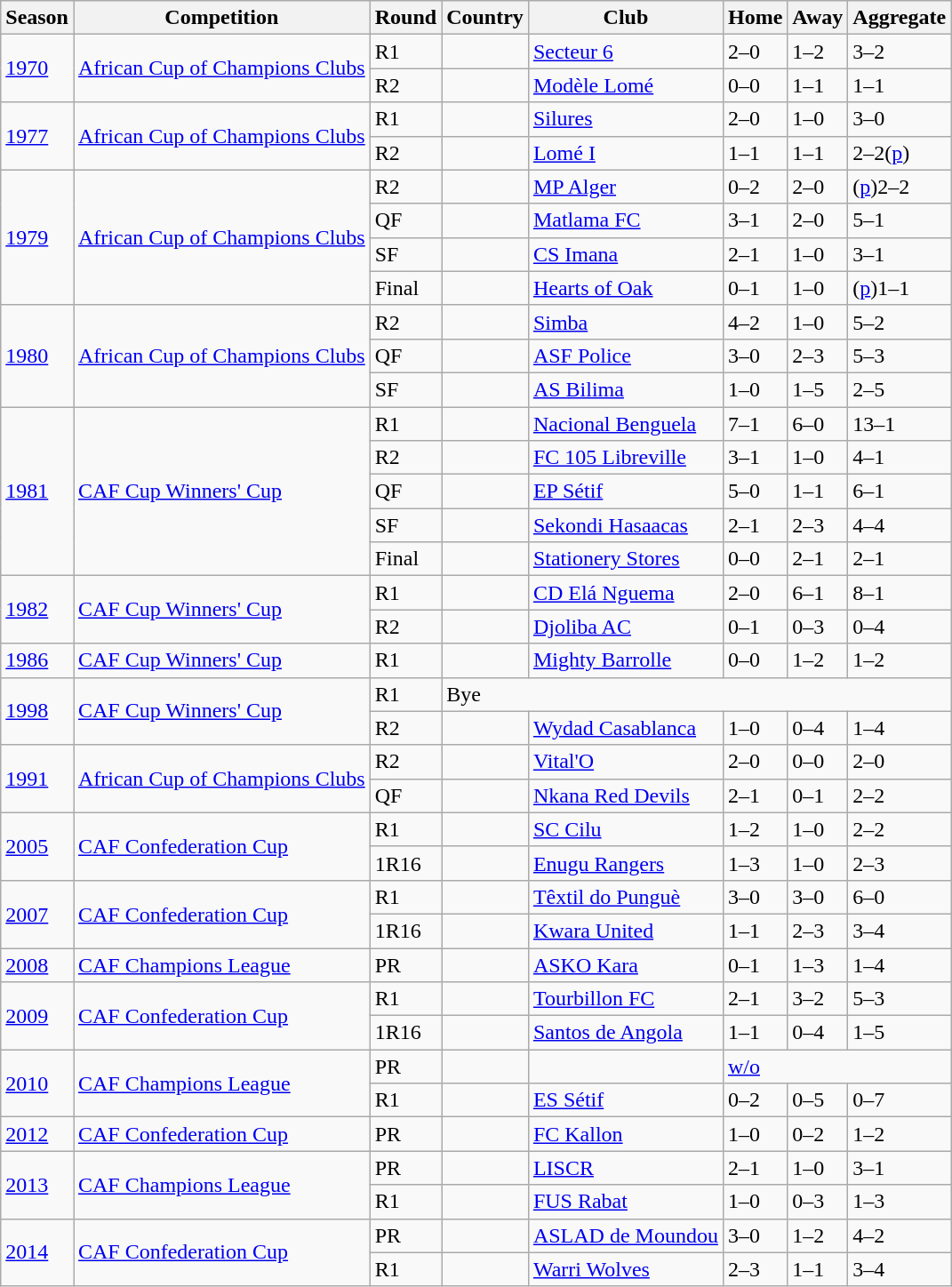<table class="wikitable">
<tr>
<th>Season</th>
<th>Competition</th>
<th>Round</th>
<th>Country</th>
<th>Club</th>
<th>Home</th>
<th>Away</th>
<th>Aggregate</th>
</tr>
<tr>
<td rowspan="2"><a href='#'>1970</a></td>
<td rowspan="2"><a href='#'>African Cup of Champions Clubs</a></td>
<td>R1</td>
<td></td>
<td><a href='#'>Secteur 6</a></td>
<td>2–0</td>
<td>1–2</td>
<td>3–2</td>
</tr>
<tr>
<td>R2</td>
<td></td>
<td><a href='#'>Modèle Lomé</a></td>
<td>0–0</td>
<td>1–1</td>
<td>1–1</td>
</tr>
<tr>
<td rowspan="2"><a href='#'>1977</a></td>
<td rowspan="2"><a href='#'>African Cup of Champions Clubs</a></td>
<td>R1</td>
<td></td>
<td><a href='#'>Silures</a></td>
<td>2–0</td>
<td>1–0</td>
<td>3–0</td>
</tr>
<tr>
<td>R2</td>
<td></td>
<td><a href='#'>Lomé I</a></td>
<td>1–1</td>
<td>1–1</td>
<td>2–2(<a href='#'>p</a>)</td>
</tr>
<tr>
<td rowspan="4"><a href='#'>1979</a></td>
<td rowspan="4"><a href='#'>African Cup of Champions Clubs</a></td>
<td>R2</td>
<td></td>
<td><a href='#'>MP Alger</a></td>
<td>0–2</td>
<td>2–0</td>
<td>(<a href='#'>p</a>)2–2</td>
</tr>
<tr>
<td>QF</td>
<td></td>
<td><a href='#'>Matlama FC</a></td>
<td>3–1</td>
<td>2–0</td>
<td>5–1</td>
</tr>
<tr>
<td>SF</td>
<td></td>
<td><a href='#'>CS Imana</a></td>
<td>2–1</td>
<td>1–0</td>
<td>3–1</td>
</tr>
<tr>
<td>Final</td>
<td></td>
<td><a href='#'>Hearts of Oak</a></td>
<td>0–1</td>
<td>1–0</td>
<td>(<a href='#'>p</a>)1–1</td>
</tr>
<tr>
<td rowspan="3"><a href='#'>1980</a></td>
<td rowspan="3"><a href='#'>African Cup of Champions Clubs</a></td>
<td>R2</td>
<td></td>
<td><a href='#'>Simba</a></td>
<td>4–2</td>
<td>1–0</td>
<td>5–2</td>
</tr>
<tr>
<td>QF</td>
<td></td>
<td><a href='#'>ASF Police</a></td>
<td>3–0</td>
<td>2–3</td>
<td>5–3</td>
</tr>
<tr>
<td>SF</td>
<td></td>
<td><a href='#'>AS Bilima</a></td>
<td>1–0</td>
<td>1–5</td>
<td>2–5</td>
</tr>
<tr>
<td rowspan="5"><a href='#'>1981</a></td>
<td rowspan="5"><a href='#'>CAF Cup Winners' Cup</a></td>
<td>R1</td>
<td></td>
<td><a href='#'>Nacional Benguela</a></td>
<td>7–1</td>
<td>6–0</td>
<td>13–1</td>
</tr>
<tr>
<td>R2</td>
<td></td>
<td><a href='#'>FC 105 Libreville</a></td>
<td>3–1</td>
<td>1–0</td>
<td>4–1</td>
</tr>
<tr>
<td>QF</td>
<td></td>
<td><a href='#'>EP Sétif</a></td>
<td>5–0</td>
<td>1–1</td>
<td>6–1</td>
</tr>
<tr>
<td>SF</td>
<td></td>
<td><a href='#'>Sekondi Hasaacas</a></td>
<td>2–1</td>
<td>2–3</td>
<td>4–4</td>
</tr>
<tr>
<td>Final</td>
<td></td>
<td><a href='#'>Stationery Stores</a></td>
<td>0–0</td>
<td>2–1</td>
<td>2–1</td>
</tr>
<tr>
<td rowspan="2"><a href='#'>1982</a></td>
<td rowspan="2"><a href='#'>CAF Cup Winners' Cup</a></td>
<td>R1</td>
<td></td>
<td><a href='#'>CD Elá Nguema</a></td>
<td>2–0</td>
<td>6–1</td>
<td>8–1</td>
</tr>
<tr>
<td>R2</td>
<td></td>
<td><a href='#'>Djoliba AC</a></td>
<td>0–1</td>
<td>0–3</td>
<td>0–4</td>
</tr>
<tr>
<td><a href='#'>1986</a></td>
<td><a href='#'>CAF Cup Winners' Cup</a></td>
<td>R1</td>
<td></td>
<td><a href='#'>Mighty Barrolle</a></td>
<td>0–0</td>
<td>1–2</td>
<td>1–2</td>
</tr>
<tr>
<td rowspan="2"><a href='#'>1998</a></td>
<td rowspan="2"><a href='#'>CAF Cup Winners' Cup</a></td>
<td>R1</td>
<td colspan="5">Bye</td>
</tr>
<tr>
<td>R2</td>
<td></td>
<td><a href='#'>Wydad Casablanca</a></td>
<td>1–0</td>
<td>0–4</td>
<td>1–4</td>
</tr>
<tr>
<td rowspan="2"><a href='#'>1991</a></td>
<td rowspan="2"><a href='#'>African Cup of Champions Clubs</a></td>
<td>R2</td>
<td></td>
<td><a href='#'>Vital'O</a></td>
<td>2–0</td>
<td>0–0</td>
<td>2–0</td>
</tr>
<tr>
<td>QF</td>
<td></td>
<td><a href='#'>Nkana Red Devils</a></td>
<td>2–1</td>
<td>0–1</td>
<td>2–2</td>
</tr>
<tr>
<td rowspan="2"><a href='#'>2005</a></td>
<td rowspan="2"><a href='#'>CAF Confederation Cup</a></td>
<td>R1</td>
<td></td>
<td><a href='#'>SC Cilu</a></td>
<td>1–2</td>
<td>1–0</td>
<td>2–2</td>
</tr>
<tr>
<td>1R16</td>
<td></td>
<td><a href='#'>Enugu Rangers</a></td>
<td>1–3</td>
<td>1–0</td>
<td>2–3</td>
</tr>
<tr>
<td rowspan="2"><a href='#'>2007</a></td>
<td rowspan="2"><a href='#'>CAF Confederation Cup</a></td>
<td>R1</td>
<td></td>
<td><a href='#'>Têxtil do Punguè</a></td>
<td>3–0</td>
<td>3–0</td>
<td>6–0</td>
</tr>
<tr>
<td>1R16</td>
<td></td>
<td><a href='#'>Kwara United</a></td>
<td>1–1</td>
<td>2–3</td>
<td>3–4</td>
</tr>
<tr>
<td><a href='#'>2008</a></td>
<td><a href='#'>CAF Champions League</a></td>
<td>PR</td>
<td></td>
<td><a href='#'>ASKO Kara</a></td>
<td>0–1</td>
<td>1–3</td>
<td>1–4</td>
</tr>
<tr>
<td rowspan="2"><a href='#'>2009</a></td>
<td rowspan="2"><a href='#'>CAF Confederation Cup</a></td>
<td>R1</td>
<td></td>
<td><a href='#'>Tourbillon FC</a></td>
<td>2–1</td>
<td>3–2</td>
<td>5–3</td>
</tr>
<tr>
<td>1R16</td>
<td></td>
<td><a href='#'>Santos de Angola</a></td>
<td>1–1</td>
<td>0–4</td>
<td>1–5</td>
</tr>
<tr>
<td rowspan="2"><a href='#'>2010</a></td>
<td rowspan="2"><a href='#'>CAF Champions League</a></td>
<td>PR</td>
<td></td>
<td></td>
<td colspan="3"><a href='#'>w/o</a></td>
</tr>
<tr>
<td>R1</td>
<td></td>
<td><a href='#'>ES Sétif</a></td>
<td>0–2</td>
<td>0–5</td>
<td>0–7</td>
</tr>
<tr>
<td><a href='#'>2012</a></td>
<td><a href='#'>CAF Confederation Cup</a></td>
<td>PR</td>
<td></td>
<td><a href='#'>FC Kallon</a></td>
<td>1–0</td>
<td>0–2</td>
<td>1–2</td>
</tr>
<tr>
<td rowspan="2"><a href='#'>2013</a></td>
<td rowspan="2"><a href='#'>CAF Champions League</a></td>
<td>PR</td>
<td></td>
<td><a href='#'>LISCR</a></td>
<td>2–1</td>
<td>1–0</td>
<td>3–1</td>
</tr>
<tr>
<td>R1</td>
<td></td>
<td><a href='#'>FUS Rabat</a></td>
<td>1–0</td>
<td>0–3</td>
<td>1–3</td>
</tr>
<tr>
<td rowspan="2"><a href='#'>2014</a></td>
<td rowspan="2"><a href='#'>CAF Confederation Cup</a></td>
<td>PR</td>
<td></td>
<td><a href='#'>ASLAD de Moundou</a></td>
<td>3–0</td>
<td>1–2</td>
<td>4–2</td>
</tr>
<tr>
<td>R1</td>
<td></td>
<td><a href='#'>Warri Wolves</a></td>
<td>2–3</td>
<td>1–1</td>
<td>3–4</td>
</tr>
</table>
